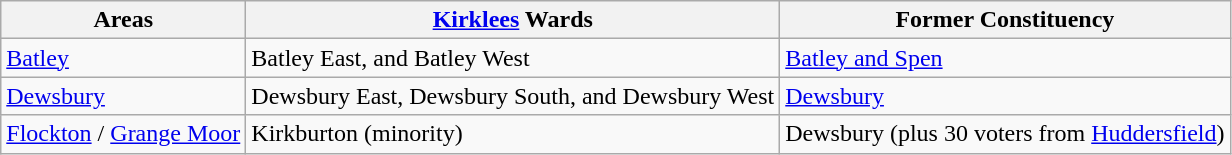<table class="wikitable mw-collapsible">
<tr>
<th>Areas</th>
<th><a href='#'>Kirklees</a> Wards</th>
<th>Former Constituency</th>
</tr>
<tr>
<td><a href='#'>Batley</a></td>
<td>Batley East, and Batley West</td>
<td><a href='#'>Batley and Spen</a></td>
</tr>
<tr>
<td><a href='#'>Dewsbury</a></td>
<td>Dewsbury East, Dewsbury South, and Dewsbury West</td>
<td><a href='#'>Dewsbury</a></td>
</tr>
<tr>
<td><a href='#'>Flockton</a> / <a href='#'>Grange Moor</a></td>
<td>Kirkburton (minority)</td>
<td>Dewsbury (plus 30 voters from <a href='#'>Huddersfield</a>)</td>
</tr>
</table>
